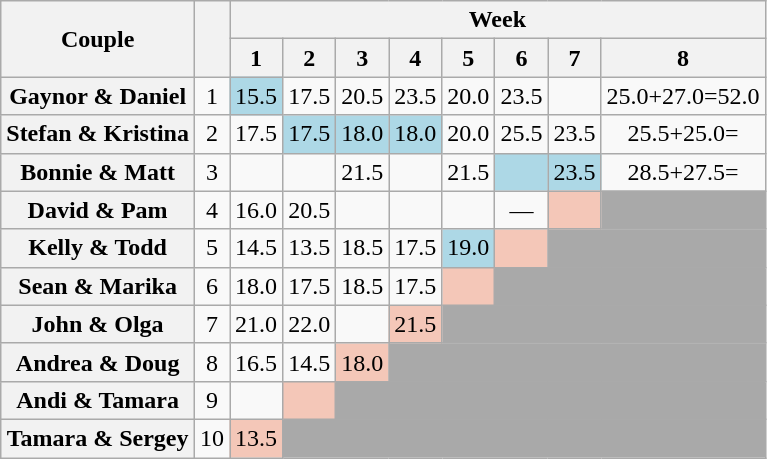<table class="wikitable sortable" style="text-align:center">
<tr>
<th scope="col" rowspan=2 style="text-align:center">Couple</th>
<th scope="col" rowspan=2 style="text-align:center"></th>
<th colspan="8" style="text-align:center">Week</th>
</tr>
<tr>
<th scope="col">1</th>
<th scope="col">2</th>
<th scope="col">3</th>
<th scope="col">4</th>
<th scope="col">5</th>
<th scope="col">6</th>
<th scope="col">7</th>
<th scope="col">8</th>
</tr>
<tr>
<th scope="row">Gaynor & Daniel</th>
<td>1</td>
<td bgcolor=lightblue>15.5</td>
<td>17.5</td>
<td>20.5</td>
<td>23.5</td>
<td>20.0</td>
<td>23.5</td>
<td></td>
<td>25.0+27.0=52.0</td>
</tr>
<tr>
<th scope="row">Stefan & Kristina</th>
<td>2</td>
<td>17.5</td>
<td bgcolor=lightblue>17.5</td>
<td bgcolor=lightblue>18.0</td>
<td bgcolor=lightblue>18.0</td>
<td>20.0</td>
<td>25.5</td>
<td>23.5</td>
<td>25.5+25.0=</td>
</tr>
<tr>
<th scope="row">Bonnie & Matt</th>
<td>3</td>
<td></td>
<td></td>
<td>21.5</td>
<td></td>
<td>21.5</td>
<td bgcolor=lightblue></td>
<td bgcolor=lightblue>23.5</td>
<td>28.5+27.5=</td>
</tr>
<tr>
<th scope="row">David & Pam</th>
<td>4</td>
<td>16.0</td>
<td>20.5</td>
<td></td>
<td></td>
<td></td>
<td>—</td>
<td bgcolor="f4c7b8"></td>
<td bgcolor=darkgrey></td>
</tr>
<tr>
<th scope="row">Kelly & Todd</th>
<td>5</td>
<td>14.5</td>
<td>13.5</td>
<td>18.5</td>
<td>17.5</td>
<td bgcolor=lightblue>19.0</td>
<td bgcolor="f4c7b8"></td>
<td bgcolor=darkgrey colspan=2></td>
</tr>
<tr>
<th scope="row">Sean & Marika</th>
<td>6</td>
<td>18.0</td>
<td>17.5</td>
<td>18.5</td>
<td>17.5</td>
<td bgcolor="f4c7b8"></td>
<td bgcolor=darkgrey colspan=3></td>
</tr>
<tr>
<th scope="row">John & Olga</th>
<td>7</td>
<td>21.0</td>
<td>22.0</td>
<td></td>
<td bgcolor="f4c7b8">21.5</td>
<td colspan="4" bgcolor="darkgrey"></td>
</tr>
<tr>
<th scope="row">Andrea & Doug</th>
<td>8</td>
<td>16.5</td>
<td>14.5</td>
<td bgcolor="f4c7b8">18.0</td>
<td colspan="5" bgcolor="darkgrey"></td>
</tr>
<tr>
<th scope="row">Andi & Tamara</th>
<td>9</td>
<td></td>
<td bgcolor="f4c7b8"></td>
<td colspan="6" bgcolor="darkgrey"></td>
</tr>
<tr>
<th scope="row">Tamara & Sergey</th>
<td>10</td>
<td bgcolor="f4c7b8">13.5</td>
<td colspan="7" bgcolor="darkgrey"></td>
</tr>
</table>
